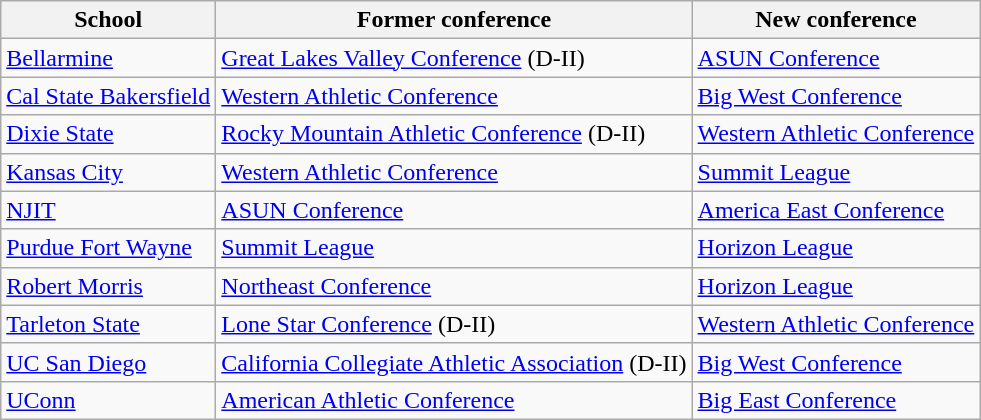<table class="wikitable source">
<tr>
<th>School</th>
<th>Former conference</th>
<th>New conference</th>
</tr>
<tr>
<td><a href='#'>Bellarmine</a></td>
<td><a href='#'>Great Lakes Valley Conference</a> (D-II)</td>
<td><a href='#'>ASUN Conference</a></td>
</tr>
<tr>
<td><a href='#'>Cal State Bakersfield</a></td>
<td><a href='#'>Western Athletic Conference</a></td>
<td><a href='#'>Big West Conference</a></td>
</tr>
<tr>
<td><a href='#'>Dixie State</a></td>
<td><a href='#'>Rocky Mountain Athletic Conference</a> (D-II)</td>
<td><a href='#'>Western Athletic Conference</a></td>
</tr>
<tr>
<td><a href='#'>Kansas City</a></td>
<td><a href='#'>Western Athletic Conference</a></td>
<td><a href='#'>Summit League</a></td>
</tr>
<tr>
<td><a href='#'>NJIT</a></td>
<td><a href='#'>ASUN Conference</a></td>
<td><a href='#'>America East Conference</a></td>
</tr>
<tr>
<td><a href='#'>Purdue Fort Wayne</a></td>
<td><a href='#'>Summit League</a></td>
<td><a href='#'>Horizon League</a></td>
</tr>
<tr>
<td><a href='#'>Robert Morris</a></td>
<td><a href='#'>Northeast Conference</a></td>
<td><a href='#'>Horizon League</a></td>
</tr>
<tr>
<td><a href='#'>Tarleton State</a></td>
<td><a href='#'>Lone Star Conference</a> (D-II)</td>
<td><a href='#'>Western Athletic Conference</a></td>
</tr>
<tr>
<td><a href='#'>UC San Diego</a></td>
<td><a href='#'>California Collegiate Athletic Association</a> (D-II)</td>
<td><a href='#'>Big West Conference</a></td>
</tr>
<tr>
<td><a href='#'>UConn</a></td>
<td><a href='#'>American Athletic Conference</a></td>
<td><a href='#'>Big East Conference</a></td>
</tr>
</table>
